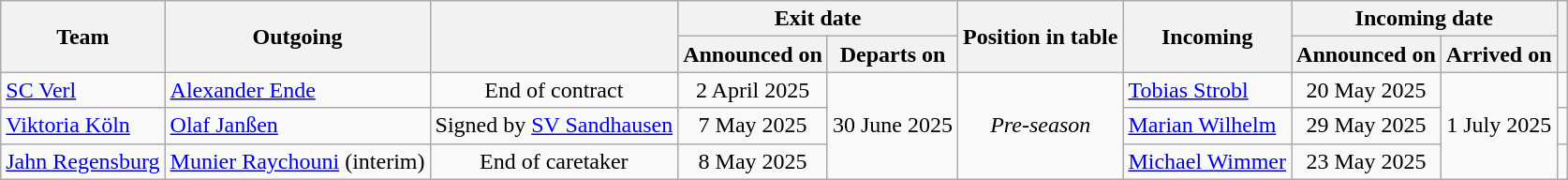<table class="wikitable" style="text-align:center">
<tr>
<th rowspan="2">Team</th>
<th rowspan="2">Outgoing</th>
<th rowspan="2"></th>
<th colspan="2">Exit date</th>
<th rowspan="2">Position in table</th>
<th rowspan="2">Incoming</th>
<th colspan="2">Incoming date</th>
<th rowspan="2"></th>
</tr>
<tr>
<th>Announced on</th>
<th>Departs on</th>
<th>Announced on</th>
<th>Arrived on</th>
</tr>
<tr>
<td align="left"><a href='#'>SC Verl</a></td>
<td align="left"> <a href='#'>Alexander Ende</a></td>
<td>End of contract</td>
<td>2 April 2025</td>
<td rowspan=3>30 June 2025</td>
<td rowspan=3><em>Pre-season</em></td>
<td align="left"> <a href='#'>Tobias Strobl</a></td>
<td>20 May 2025</td>
<td rowspan=3>1 July 2025</td>
<td></td>
</tr>
<tr>
<td align="left"><a href='#'>Viktoria Köln</a></td>
<td align="left"> <a href='#'>Olaf Janßen</a></td>
<td>Signed by <a href='#'>SV Sandhausen</a></td>
<td>7 May 2025</td>
<td align="left"> <a href='#'>Marian Wilhelm</a></td>
<td>29 May 2025</td>
<td></td>
</tr>
<tr>
<td align="left"><a href='#'>Jahn Regensburg</a></td>
<td align="left"> <a href='#'>Munier Raychouni</a> (interim)</td>
<td>End of caretaker</td>
<td>8 May 2025</td>
<td align="left"> <a href='#'>Michael Wimmer</a></td>
<td>23 May 2025</td>
<td></td>
</tr>
</table>
